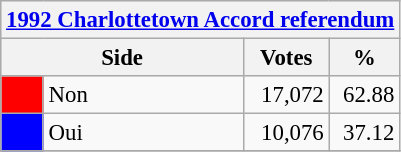<table class="wikitable" style="font-size: 95%; clear:both">
<tr style="background-color:#E9E9E9">
<th colspan=4><a href='#'>1992 Charlottetown Accord referendum</a></th>
</tr>
<tr style="background-color:#E9E9E9">
<th colspan=2 style="width: 130px">Side</th>
<th style="width: 50px">Votes</th>
<th style="width: 40px">%</th>
</tr>
<tr>
<td bgcolor="red"></td>
<td>Non</td>
<td align="right">17,072</td>
<td align="right">62.88</td>
</tr>
<tr>
<td bgcolor="blue"></td>
<td>Oui</td>
<td align="right">10,076</td>
<td align="right">37.12</td>
</tr>
<tr>
</tr>
</table>
